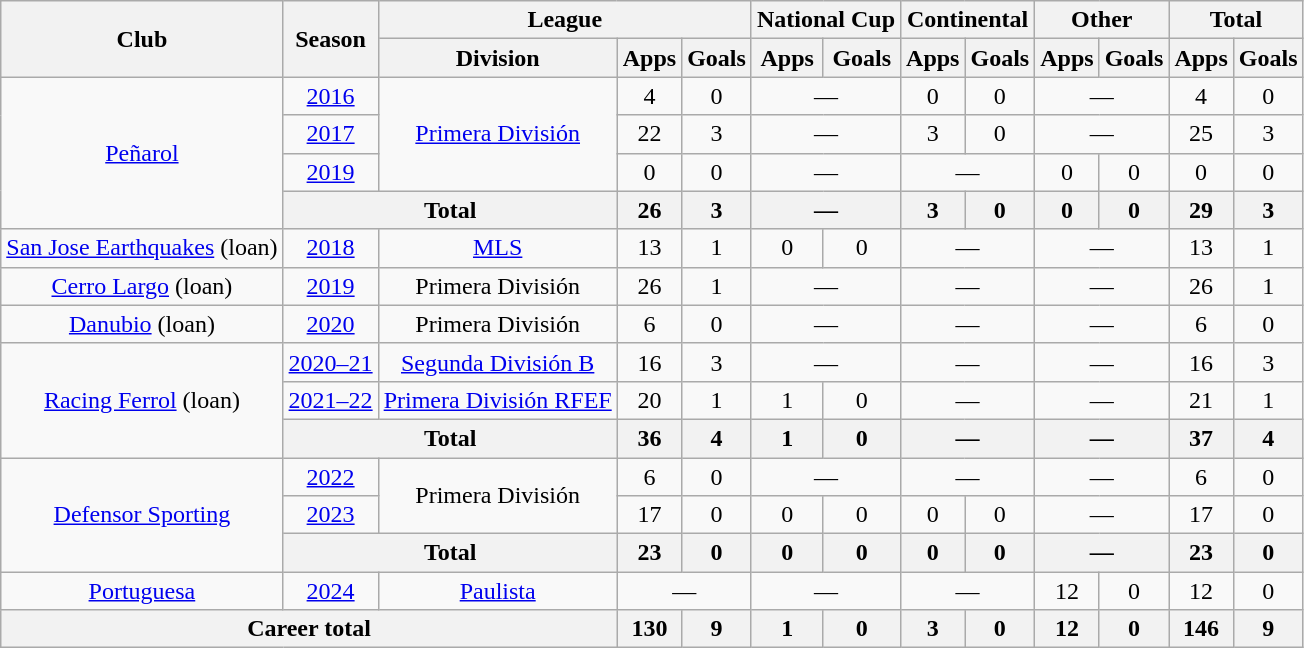<table class="wikitable" style="text-align: center;">
<tr>
<th rowspan="2">Club</th>
<th rowspan="2">Season</th>
<th colspan="3">League</th>
<th colspan="2">National Cup</th>
<th colspan="2">Continental</th>
<th colspan="2">Other</th>
<th colspan="2">Total</th>
</tr>
<tr>
<th>Division</th>
<th>Apps</th>
<th>Goals</th>
<th>Apps</th>
<th>Goals</th>
<th>Apps</th>
<th>Goals</th>
<th>Apps</th>
<th>Goals</th>
<th>Apps</th>
<th>Goals</th>
</tr>
<tr>
<td rowspan="4"><a href='#'>Peñarol</a></td>
<td><a href='#'>2016</a></td>
<td rowspan="3"><a href='#'>Primera División</a></td>
<td>4</td>
<td>0</td>
<td colspan="2">—</td>
<td>0</td>
<td>0</td>
<td colspan="2">—</td>
<td>4</td>
<td>0</td>
</tr>
<tr>
<td><a href='#'>2017</a></td>
<td>22</td>
<td>3</td>
<td colspan="2">—</td>
<td>3</td>
<td>0</td>
<td colspan="2">—</td>
<td>25</td>
<td>3</td>
</tr>
<tr>
<td><a href='#'>2019</a></td>
<td>0</td>
<td>0</td>
<td colspan="2">—</td>
<td colspan="2">—</td>
<td>0</td>
<td>0</td>
<td>0</td>
<td>0</td>
</tr>
<tr>
<th colspan="2">Total</th>
<th>26</th>
<th>3</th>
<th colspan="2">—</th>
<th>3</th>
<th>0</th>
<th>0</th>
<th>0</th>
<th>29</th>
<th>3</th>
</tr>
<tr>
<td><a href='#'>San Jose Earthquakes</a> (loan)</td>
<td><a href='#'>2018</a></td>
<td><a href='#'>MLS</a></td>
<td>13</td>
<td>1</td>
<td>0</td>
<td>0</td>
<td colspan="2">—</td>
<td colspan="2">—</td>
<td>13</td>
<td>1</td>
</tr>
<tr>
<td><a href='#'>Cerro Largo</a> (loan)</td>
<td><a href='#'>2019</a></td>
<td>Primera División</td>
<td>26</td>
<td>1</td>
<td colspan="2">—</td>
<td colspan="2">—</td>
<td colspan="2">—</td>
<td>26</td>
<td>1</td>
</tr>
<tr>
<td><a href='#'>Danubio</a> (loan)</td>
<td><a href='#'>2020</a></td>
<td>Primera División</td>
<td>6</td>
<td>0</td>
<td colspan="2">—</td>
<td colspan="2">—</td>
<td colspan="2">—</td>
<td>6</td>
<td>0</td>
</tr>
<tr>
<td rowspan="3"><a href='#'>Racing Ferrol</a> (loan)</td>
<td><a href='#'>2020–21</a></td>
<td><a href='#'>Segunda División B</a></td>
<td>16</td>
<td>3</td>
<td colspan="2">—</td>
<td colspan="2">—</td>
<td colspan="2">—</td>
<td>16</td>
<td>3</td>
</tr>
<tr>
<td><a href='#'>2021–22</a></td>
<td><a href='#'>Primera División RFEF</a></td>
<td>20</td>
<td>1</td>
<td>1</td>
<td>0</td>
<td colspan="2">—</td>
<td colspan="2">—</td>
<td>21</td>
<td>1</td>
</tr>
<tr>
<th colspan="2">Total</th>
<th>36</th>
<th>4</th>
<th>1</th>
<th>0</th>
<th colspan="2">—</th>
<th colspan="2">—</th>
<th>37</th>
<th>4</th>
</tr>
<tr>
<td rowspan="3"><a href='#'>Defensor Sporting</a></td>
<td><a href='#'>2022</a></td>
<td rowspan="2">Primera División</td>
<td>6</td>
<td>0</td>
<td colspan="2">—</td>
<td colspan="2">—</td>
<td colspan="2">—</td>
<td>6</td>
<td>0</td>
</tr>
<tr>
<td><a href='#'>2023</a></td>
<td>17</td>
<td>0</td>
<td>0</td>
<td>0</td>
<td>0</td>
<td>0</td>
<td colspan="2">—</td>
<td>17</td>
<td>0</td>
</tr>
<tr>
<th colspan="2">Total</th>
<th>23</th>
<th>0</th>
<th>0</th>
<th>0</th>
<th>0</th>
<th>0</th>
<th colspan="2">—</th>
<th>23</th>
<th>0</th>
</tr>
<tr>
<td><a href='#'>Portuguesa</a></td>
<td><a href='#'>2024</a></td>
<td><a href='#'>Paulista</a></td>
<td colspan="2">—</td>
<td colspan="2">—</td>
<td colspan="2">—</td>
<td>12</td>
<td>0</td>
<td>12</td>
<td>0</td>
</tr>
<tr>
<th colspan="3">Career total</th>
<th>130</th>
<th>9</th>
<th>1</th>
<th>0</th>
<th>3</th>
<th>0</th>
<th>12</th>
<th>0</th>
<th>146</th>
<th>9</th>
</tr>
</table>
